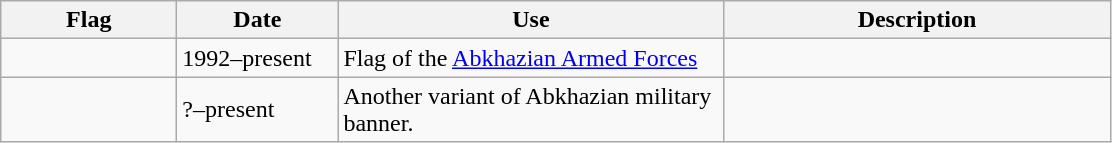<table class="wikitable">
<tr>
<th width="110">Flag</th>
<th width="100">Date</th>
<th width="250">Use</th>
<th width="250">Description</th>
</tr>
<tr>
<td></td>
<td>1992–present</td>
<td>Flag of the <a href='#'>Abkhazian Armed Forces</a></td>
<td></td>
</tr>
<tr>
<td></td>
<td>?–present</td>
<td>Another variant of Abkhazian military banner.</td>
<td></td>
</tr>
</table>
